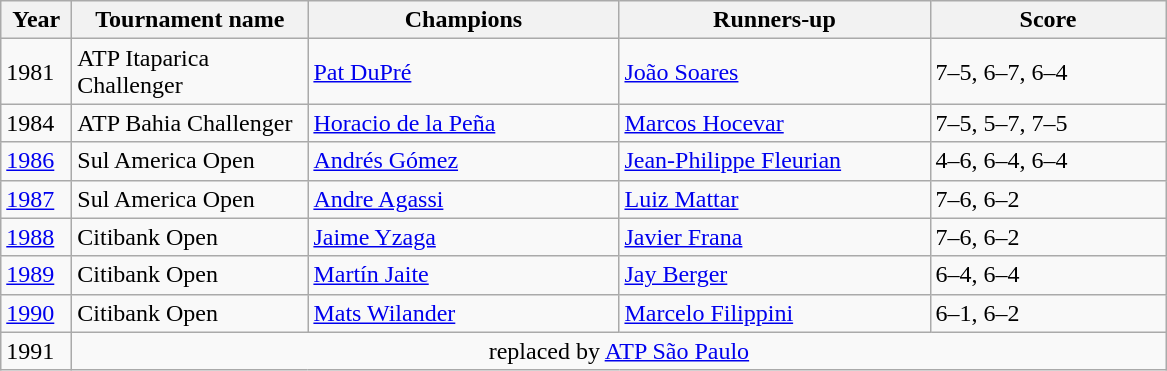<table class="wikitable">
<tr>
<th style="width:40px">Year</th>
<th style="width:150px">Tournament name</th>
<th style="width:200px">Champions</th>
<th style="width:200px">Runners-up</th>
<th style="width:150px" class="unsortable">Score</th>
</tr>
<tr>
<td>1981</td>
<td>ATP Itaparica Challenger</td>
<td> <a href='#'>Pat DuPré</a></td>
<td> <a href='#'>João Soares</a></td>
<td>7–5, 6–7, 6–4</td>
</tr>
<tr>
<td>1984</td>
<td>ATP Bahia Challenger</td>
<td> <a href='#'>Horacio de la Peña</a></td>
<td> <a href='#'>Marcos Hocevar</a></td>
<td>7–5, 5–7, 7–5</td>
</tr>
<tr>
<td><a href='#'>1986</a></td>
<td>Sul America Open</td>
<td> <a href='#'>Andrés Gómez</a></td>
<td> <a href='#'>Jean-Philippe Fleurian</a></td>
<td>4–6, 6–4, 6–4</td>
</tr>
<tr>
<td><a href='#'>1987</a></td>
<td>Sul America Open</td>
<td> <a href='#'>Andre Agassi</a></td>
<td> <a href='#'>Luiz Mattar</a></td>
<td>7–6, 6–2</td>
</tr>
<tr>
<td><a href='#'>1988</a></td>
<td>Citibank Open</td>
<td> <a href='#'>Jaime Yzaga</a></td>
<td> <a href='#'>Javier Frana</a></td>
<td>7–6, 6–2</td>
</tr>
<tr>
<td><a href='#'>1989</a></td>
<td>Citibank Open</td>
<td> <a href='#'>Martín Jaite</a></td>
<td> <a href='#'>Jay Berger</a></td>
<td>6–4, 6–4</td>
</tr>
<tr>
<td><a href='#'>1990</a></td>
<td>Citibank Open</td>
<td> <a href='#'>Mats Wilander</a></td>
<td> <a href='#'>Marcelo Filippini</a></td>
<td>6–1, 6–2</td>
</tr>
<tr>
<td>1991</td>
<td colspan="4" align="center">replaced by <a href='#'>ATP São Paulo</a></td>
</tr>
</table>
